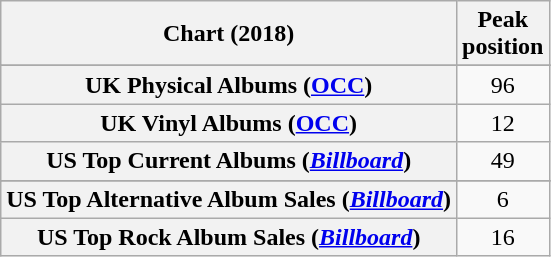<table class="wikitable plainrowheaders" style="text-align:center">
<tr>
<th scope="col">Chart (2018)</th>
<th scope="col">Peak<br> position</th>
</tr>
<tr>
</tr>
<tr>
</tr>
<tr>
<th scope="row">UK Physical Albums (<a href='#'>OCC</a>)</th>
<td>96</td>
</tr>
<tr>
<th scope="row">UK Vinyl Albums (<a href='#'>OCC</a>)</th>
<td>12</td>
</tr>
<tr>
<th scope="row">US Top Current Albums (<em><a href='#'>Billboard</a></em>)</th>
<td>49</td>
</tr>
<tr>
</tr>
<tr>
</tr>
<tr>
<th scope="row">US Top Alternative Album Sales (<em><a href='#'>Billboard</a></em>)</th>
<td>6</td>
</tr>
<tr>
<th scope="row">US Top Rock Album Sales (<em><a href='#'>Billboard</a></em>)</th>
<td>16</td>
</tr>
</table>
